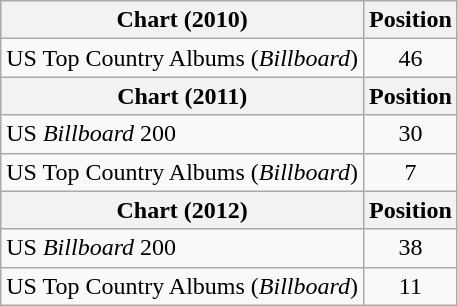<table class="wikitable">
<tr>
<th>Chart (2010)</th>
<th>Position</th>
</tr>
<tr>
<td>US Top Country Albums (<em>Billboard</em>)</td>
<td align="center">46</td>
</tr>
<tr>
<th>Chart (2011)</th>
<th>Position</th>
</tr>
<tr>
<td>US <em>Billboard</em> 200</td>
<td align="center">30</td>
</tr>
<tr>
<td>US Top Country Albums (<em>Billboard</em>)</td>
<td align="center">7</td>
</tr>
<tr>
<th>Chart (2012)</th>
<th>Position</th>
</tr>
<tr>
<td>US <em>Billboard</em> 200</td>
<td align="center">38</td>
</tr>
<tr>
<td>US Top Country Albums (<em>Billboard</em>)</td>
<td align="center">11</td>
</tr>
</table>
